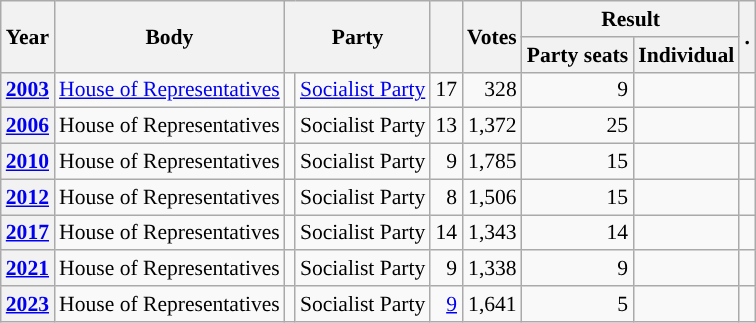<table class="wikitable plainrowheaders sortable" border=2 cellpadding=4 cellspacing=0 style="border: 1px #aaa solid; font-size: 90%; text-align:center;">
<tr>
<th scope="col" rowspan=2>Year</th>
<th scope="col" rowspan=2>Body</th>
<th scope="col" colspan=2 rowspan=2>Party</th>
<th scope="col" rowspan=2></th>
<th scope="col" rowspan=2>Votes</th>
<th scope="colgroup" colspan=2>Result</th>
<th scope="col" rowspan=2 class="unsortable">.</th>
</tr>
<tr>
<th scope="col">Party seats</th>
<th scope="col">Individual</th>
</tr>
<tr>
<th scope="row"><a href='#'>2003</a></th>
<td><a href='#'>House of Representatives</a></td>
<td style="background-color:"></td>
<td><a href='#'>Socialist Party</a></td>
<td style=text-align:right>17</td>
<td style=text-align:right>328</td>
<td style=text-align:right>9</td>
<td></td>
<td></td>
</tr>
<tr>
<th scope="row"><a href='#'>2006</a></th>
<td>House of Representatives</td>
<td style="background-color:"></td>
<td>Socialist Party</td>
<td style=text-align:right>13</td>
<td style=text-align:right>1,372</td>
<td style=text-align:right>25</td>
<td></td>
<td></td>
</tr>
<tr>
<th scope="row"><a href='#'>2010</a></th>
<td>House of Representatives</td>
<td style="background-color:"></td>
<td>Socialist Party</td>
<td style=text-align:right>9</td>
<td style=text-align:right>1,785</td>
<td style=text-align:right>15</td>
<td></td>
<td></td>
</tr>
<tr>
<th scope="row"><a href='#'>2012</a></th>
<td>House of Representatives</td>
<td style="background-color:"></td>
<td>Socialist Party</td>
<td style=text-align:right>8</td>
<td style=text-align:right>1,506</td>
<td style=text-align:right>15</td>
<td></td>
<td></td>
</tr>
<tr>
<th scope="row"><a href='#'>2017</a></th>
<td>House of Representatives</td>
<td style="background-color:"></td>
<td>Socialist Party</td>
<td style=text-align:right>14</td>
<td style=text-align:right>1,343</td>
<td style=text-align:right>14</td>
<td></td>
<td></td>
</tr>
<tr>
<th scope="row"><a href='#'>2021</a></th>
<td>House of Representatives</td>
<td style="background-color:"></td>
<td>Socialist Party</td>
<td style=text-align:right>9</td>
<td style=text-align:right>1,338</td>
<td style=text-align:right>9</td>
<td></td>
<td></td>
</tr>
<tr>
<th scope="row"><a href='#'>2023</a></th>
<td>House of Representatives</td>
<td style="background-color:"></td>
<td>Socialist Party</td>
<td style=text-align:right><a href='#'>9</a></td>
<td style=text-align:right>1,641</td>
<td style=text-align:right>5</td>
<td></td>
<td></td>
</tr>
</table>
